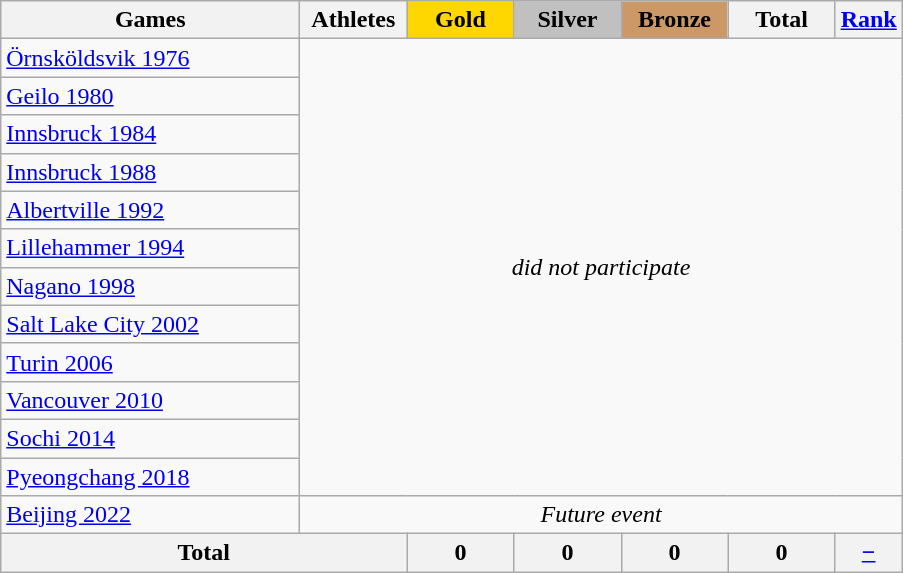<table class="wikitable" style="text-align:center; font-size:100%;">
<tr>
<th style="width:12em;">Games</th>
<th style="width:4em;">Athletes</th>
<th style="width:4em; background:gold;">Gold</th>
<th style="width:4em; background:silver;">Silver</th>
<th style="width:4em; background:#cc9966;">Bronze</th>
<th style="width:4em;">Total</th>
<th style="width:2em;"><a href='#'>Rank</a></th>
</tr>
<tr>
<td align=left> <a href='#'>Örnsköldsvik 1976</a></td>
<td colspan=6 rowspan=12><em>did not participate</em></td>
</tr>
<tr>
<td align=left> <a href='#'>Geilo 1980</a></td>
</tr>
<tr>
<td align=left> <a href='#'>Innsbruck 1984</a></td>
</tr>
<tr>
<td align=left> <a href='#'>Innsbruck 1988</a></td>
</tr>
<tr>
<td align=left> <a href='#'>Albertville 1992</a></td>
</tr>
<tr>
<td align=left> <a href='#'>Lillehammer 1994</a></td>
</tr>
<tr>
<td align=left> <a href='#'>Nagano 1998</a></td>
</tr>
<tr>
<td align=left> <a href='#'>Salt Lake City 2002</a></td>
</tr>
<tr>
<td align=left> <a href='#'>Turin 2006</a></td>
</tr>
<tr>
<td align=left> <a href='#'>Vancouver 2010</a></td>
</tr>
<tr>
<td align=left> <a href='#'>Sochi 2014</a></td>
</tr>
<tr>
<td align=left> <a href='#'>Pyeongchang 2018</a></td>
</tr>
<tr>
<td align=left> <a href='#'>Beijing 2022</a></td>
<td colspan=6><em>Future event</em></td>
</tr>
<tr>
<th colspan=2>Total</th>
<th>0</th>
<th>0</th>
<th>0</th>
<th>0</th>
<th><a href='#'>−</a></th>
</tr>
</table>
